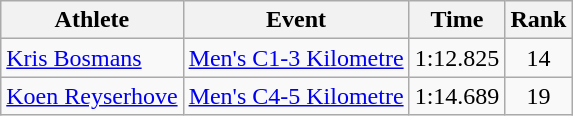<table class="wikitable" border="1">
<tr>
<th>Athlete</th>
<th>Event</th>
<th>Time</th>
<th>Rank</th>
</tr>
<tr>
<td><a href='#'>Kris Bosmans</a></td>
<td><a href='#'>Men's C1-3 Kilometre</a></td>
<td align=center>1:12.825</td>
<td align=center>14</td>
</tr>
<tr>
<td><a href='#'>Koen Reyserhove</a></td>
<td><a href='#'>Men's C4-5 Kilometre</a></td>
<td align=center>1:14.689</td>
<td align=center>19</td>
</tr>
</table>
